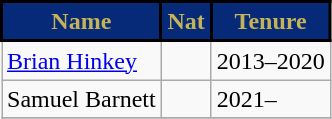<table class="wikitable sortable" style="text-align: left">
<tr>
<th style="background:#062A78; color:#C5B358; border:2px solid #000000;">Name</th>
<th style="background:#062A78; color:#C5B358; border:2px solid #000000;">Nat</th>
<th style="background:#062A78; color:#C5B358; border:2px solid #000000;">Tenure</th>
</tr>
<tr>
<td align="left"><a href='#'>Brian Hinkey</a></td>
<td></td>
<td>2013–2020</td>
</tr>
<tr>
<td align="left">Samuel Barnett</td>
<td></td>
<td>2021–</td>
</tr>
<tr>
</tr>
</table>
